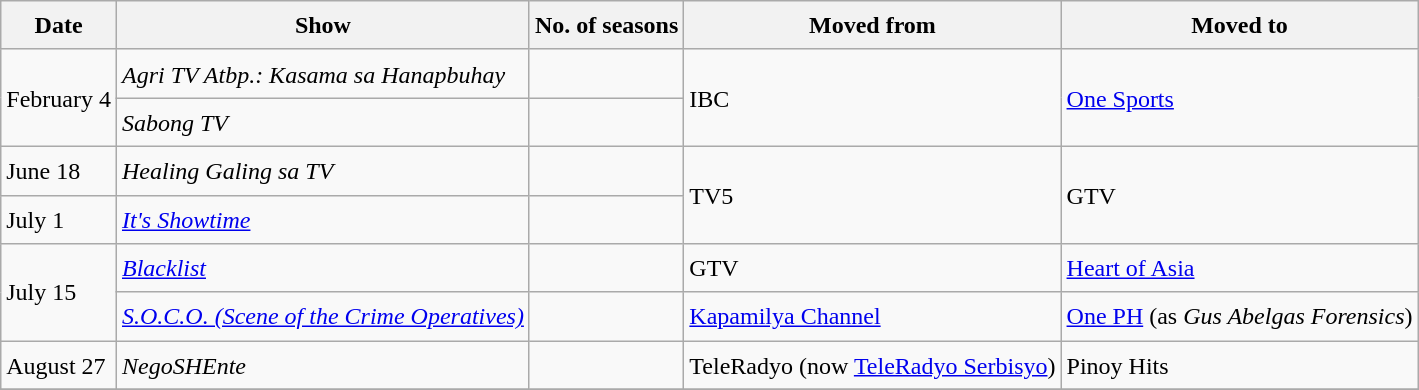<table class="wikitable" style="text-align:left; line-height:25px; width:auto;">
<tr>
<th>Date</th>
<th>Show</th>
<th>No. of seasons</th>
<th>Moved from</th>
<th>Moved to</th>
</tr>
<tr>
<td rowspan="2">February 4</td>
<td><em>Agri TV Atbp.: Kasama sa Hanapbuhay</em></td>
<td></td>
<td rowspan="2">IBC</td>
<td rowspan="2"><a href='#'>One Sports</a></td>
</tr>
<tr>
<td><em>Sabong TV</em></td>
<td></td>
</tr>
<tr>
<td>June 18</td>
<td><em>Healing Galing sa TV</em></td>
<td></td>
<td rowspan="2">TV5</td>
<td rowspan="2">GTV</td>
</tr>
<tr>
<td>July 1</td>
<td><em><a href='#'>It's Showtime</a></em></td>
<td></td>
</tr>
<tr>
<td rowspan="2">July 15</td>
<td><em><a href='#'>Blacklist</a></em></td>
<td></td>
<td>GTV</td>
<td><a href='#'>Heart of Asia</a></td>
</tr>
<tr>
<td><em><a href='#'>S.O.C.O. (Scene of the Crime Operatives)</a></em></td>
<td></td>
<td><a href='#'>Kapamilya Channel</a></td>
<td><a href='#'>One PH</a> (as <em>Gus Abelgas Forensics</em>)</td>
</tr>
<tr>
<td>August 27</td>
<td><em>NegoSHEnte</em></td>
<td></td>
<td>TeleRadyo (now <a href='#'>TeleRadyo Serbisyo</a>)</td>
<td>Pinoy Hits</td>
</tr>
<tr>
</tr>
</table>
